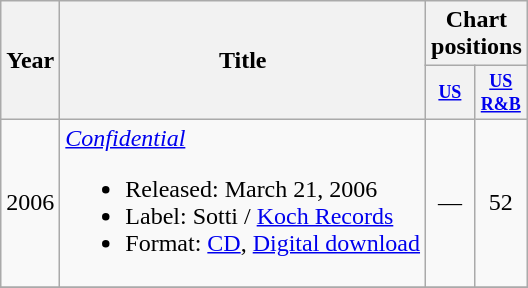<table class="wikitable">
<tr>
<th rowspan="2">Year</th>
<th rowspan="2">Title</th>
<th colspan="2">Chart positions</th>
</tr>
<tr>
<th style="width:2em;font-size:75%"><a href='#'>US</a></th>
<th style="width:2em;font-size:75%"><a href='#'>US R&B</a></th>
</tr>
<tr>
<td rowspan="1">2006</td>
<td><em><a href='#'>Confidential</a></em><br><ul><li>Released: March 21, 2006</li><li>Label: Sotti / <a href='#'>Koch Records</a></li><li>Format: <a href='#'>CD</a>, <a href='#'>Digital download</a></li></ul></td>
<td align="center">—</td>
<td align="center">52</td>
</tr>
<tr>
</tr>
</table>
